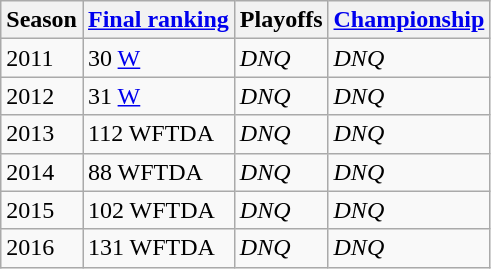<table class="wikitable sortable">
<tr>
<th>Season</th>
<th><a href='#'>Final ranking</a></th>
<th>Playoffs</th>
<th><a href='#'>Championship</a></th>
</tr>
<tr>
<td>2011</td>
<td>30 <a href='#'>W</a></td>
<td><em>DNQ</em></td>
<td><em>DNQ</em></td>
</tr>
<tr>
<td>2012</td>
<td>31 <a href='#'>W</a></td>
<td><em>DNQ</em></td>
<td><em>DNQ</em></td>
</tr>
<tr>
<td>2013</td>
<td>112 WFTDA</td>
<td><em>DNQ</em></td>
<td><em>DNQ</em></td>
</tr>
<tr>
<td>2014</td>
<td>88 WFTDA</td>
<td><em>DNQ</em></td>
<td><em>DNQ</em></td>
</tr>
<tr>
<td>2015</td>
<td>102 WFTDA</td>
<td><em>DNQ</em></td>
<td><em>DNQ</em></td>
</tr>
<tr>
<td>2016</td>
<td>131 WFTDA</td>
<td><em>DNQ</em></td>
<td><em>DNQ</em></td>
</tr>
</table>
